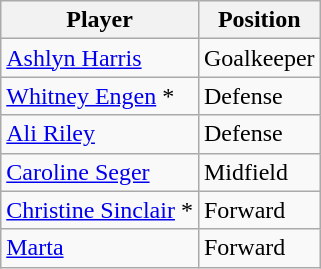<table class="wikitable">
<tr>
<th>Player</th>
<th>Position</th>
</tr>
<tr>
<td><a href='#'>Ashlyn Harris</a></td>
<td>Goalkeeper</td>
</tr>
<tr>
<td><a href='#'>Whitney Engen</a> *</td>
<td>Defense</td>
</tr>
<tr>
<td><a href='#'>Ali Riley</a></td>
<td>Defense</td>
</tr>
<tr>
<td><a href='#'>Caroline Seger</a></td>
<td>Midfield</td>
</tr>
<tr>
<td><a href='#'>Christine Sinclair</a> *</td>
<td>Forward</td>
</tr>
<tr>
<td><a href='#'>Marta</a></td>
<td>Forward</td>
</tr>
</table>
